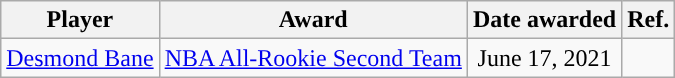<table class="wikitable sortable sortable" style="text-align: center">
<tr>
<th>Player</th>
<th>Award</th>
<th>Date awarded</th>
<th>Ref.</th>
</tr>
<tr>
<td><a href='#'>Desmond Bane</a></td>
<td><a href='#'>NBA All-Rookie Second Team</a></td>
<td>June 17, 2021</td>
<td align=center></td>
</tr>
</table>
